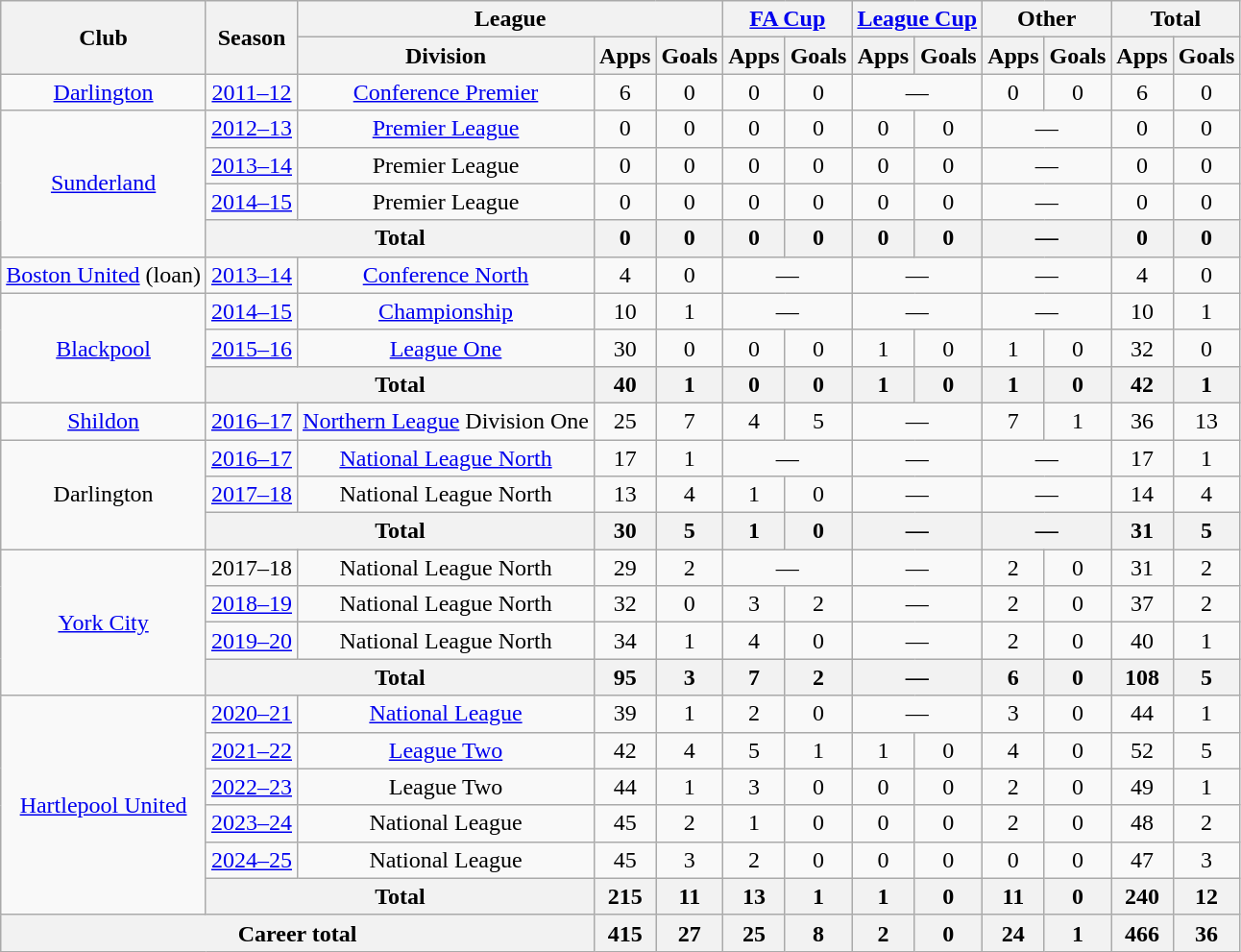<table class="wikitable" style="text-align: center;">
<tr>
<th rowspan=2>Club</th>
<th rowspan=2>Season</th>
<th colspan=3>League</th>
<th colspan=2><a href='#'>FA Cup</a></th>
<th colspan=2><a href='#'>League Cup</a></th>
<th colspan=2>Other</th>
<th colspan=2>Total</th>
</tr>
<tr>
<th>Division</th>
<th>Apps</th>
<th>Goals</th>
<th>Apps</th>
<th>Goals</th>
<th>Apps</th>
<th>Goals</th>
<th>Apps</th>
<th>Goals</th>
<th>Apps</th>
<th>Goals</th>
</tr>
<tr>
<td><a href='#'>Darlington</a></td>
<td><a href='#'>2011–12</a></td>
<td><a href='#'>Conference Premier</a></td>
<td>6</td>
<td>0</td>
<td>0</td>
<td>0</td>
<td colspan=2>—</td>
<td>0</td>
<td>0</td>
<td>6</td>
<td>0</td>
</tr>
<tr>
<td rowspan=4><a href='#'>Sunderland</a></td>
<td><a href='#'>2012–13</a></td>
<td><a href='#'>Premier League</a></td>
<td>0</td>
<td>0</td>
<td>0</td>
<td>0</td>
<td>0</td>
<td>0</td>
<td colspan=2>—</td>
<td>0</td>
<td>0</td>
</tr>
<tr>
<td><a href='#'>2013–14</a></td>
<td>Premier League</td>
<td>0</td>
<td>0</td>
<td>0</td>
<td>0</td>
<td>0</td>
<td>0</td>
<td colspan=2>—</td>
<td>0</td>
<td>0</td>
</tr>
<tr>
<td><a href='#'>2014–15</a></td>
<td>Premier League</td>
<td>0</td>
<td>0</td>
<td>0</td>
<td>0</td>
<td>0</td>
<td>0</td>
<td colspan=2>—</td>
<td>0</td>
<td>0</td>
</tr>
<tr>
<th colspan=2>Total</th>
<th>0</th>
<th>0</th>
<th>0</th>
<th>0</th>
<th>0</th>
<th>0</th>
<th colspan=2>—</th>
<th>0</th>
<th>0</th>
</tr>
<tr>
<td><a href='#'>Boston United</a> (loan)</td>
<td><a href='#'>2013–14</a></td>
<td><a href='#'>Conference North</a></td>
<td>4</td>
<td>0</td>
<td colspan=2>—</td>
<td colspan=2>—</td>
<td colspan=2>—</td>
<td>4</td>
<td>0</td>
</tr>
<tr>
<td rowspan=3><a href='#'>Blackpool</a></td>
<td><a href='#'>2014–15</a></td>
<td><a href='#'>Championship</a></td>
<td>10</td>
<td>1</td>
<td colspan=2>—</td>
<td colspan=2>—</td>
<td colspan=2>—</td>
<td>10</td>
<td>1</td>
</tr>
<tr>
<td><a href='#'>2015–16</a></td>
<td><a href='#'>League One</a></td>
<td>30</td>
<td>0</td>
<td>0</td>
<td>0</td>
<td>1</td>
<td>0</td>
<td>1</td>
<td>0</td>
<td>32</td>
<td>0</td>
</tr>
<tr>
<th colspan=2>Total</th>
<th>40</th>
<th>1</th>
<th>0</th>
<th>0</th>
<th>1</th>
<th>0</th>
<th>1</th>
<th>0</th>
<th>42</th>
<th>1</th>
</tr>
<tr>
<td><a href='#'>Shildon</a></td>
<td><a href='#'>2016–17</a></td>
<td><a href='#'>Northern League</a> Division One</td>
<td>25</td>
<td>7</td>
<td>4</td>
<td>5</td>
<td colspan=2>—</td>
<td>7</td>
<td>1</td>
<td>36</td>
<td>13</td>
</tr>
<tr>
<td rowspan=3>Darlington</td>
<td><a href='#'>2016–17</a></td>
<td><a href='#'>National League North</a></td>
<td>17</td>
<td>1</td>
<td colspan=2>—</td>
<td colspan=2>—</td>
<td colspan=2>—</td>
<td>17</td>
<td>1</td>
</tr>
<tr>
<td><a href='#'>2017–18</a></td>
<td>National League North</td>
<td>13</td>
<td>4</td>
<td>1</td>
<td>0</td>
<td colspan=2>—</td>
<td colspan=2>—</td>
<td>14</td>
<td>4</td>
</tr>
<tr>
<th colspan=2>Total</th>
<th>30</th>
<th>5</th>
<th>1</th>
<th>0</th>
<th colspan=2>—</th>
<th colspan=2>—</th>
<th>31</th>
<th>5</th>
</tr>
<tr>
<td rowspan=4><a href='#'>York City</a></td>
<td>2017–18</td>
<td>National League North</td>
<td>29</td>
<td>2</td>
<td colspan=2>—</td>
<td colspan=2>—</td>
<td>2</td>
<td>0</td>
<td>31</td>
<td>2</td>
</tr>
<tr>
<td><a href='#'>2018–19</a></td>
<td>National League North</td>
<td>32</td>
<td>0</td>
<td>3</td>
<td>2</td>
<td colspan=2>—</td>
<td>2</td>
<td>0</td>
<td>37</td>
<td>2</td>
</tr>
<tr>
<td><a href='#'>2019–20</a></td>
<td>National League North</td>
<td>34</td>
<td>1</td>
<td>4</td>
<td>0</td>
<td colspan=2>—</td>
<td>2</td>
<td>0</td>
<td>40</td>
<td>1</td>
</tr>
<tr>
<th colspan=2>Total</th>
<th>95</th>
<th>3</th>
<th>7</th>
<th>2</th>
<th colspan=2>—</th>
<th>6</th>
<th>0</th>
<th>108</th>
<th>5</th>
</tr>
<tr>
<td rowspan=6><a href='#'>Hartlepool United</a></td>
<td><a href='#'>2020–21</a></td>
<td><a href='#'>National League</a></td>
<td>39</td>
<td>1</td>
<td>2</td>
<td>0</td>
<td colspan=2>—</td>
<td>3</td>
<td>0</td>
<td>44</td>
<td>1</td>
</tr>
<tr>
<td><a href='#'>2021–22</a></td>
<td><a href='#'>League Two</a></td>
<td>42</td>
<td>4</td>
<td>5</td>
<td>1</td>
<td>1</td>
<td>0</td>
<td>4</td>
<td>0</td>
<td>52</td>
<td>5</td>
</tr>
<tr>
<td><a href='#'>2022–23</a></td>
<td>League Two</td>
<td>44</td>
<td>1</td>
<td>3</td>
<td>0</td>
<td>0</td>
<td>0</td>
<td>2</td>
<td>0</td>
<td>49</td>
<td>1</td>
</tr>
<tr>
<td><a href='#'>2023–24</a></td>
<td>National League</td>
<td>45</td>
<td>2</td>
<td>1</td>
<td>0</td>
<td>0</td>
<td>0</td>
<td>2</td>
<td>0</td>
<td>48</td>
<td>2</td>
</tr>
<tr>
<td><a href='#'>2024–25</a></td>
<td>National League</td>
<td>45</td>
<td>3</td>
<td>2</td>
<td>0</td>
<td>0</td>
<td>0</td>
<td>0</td>
<td>0</td>
<td>47</td>
<td>3</td>
</tr>
<tr>
<th colspan=2>Total</th>
<th>215</th>
<th>11</th>
<th>13</th>
<th>1</th>
<th>1</th>
<th>0</th>
<th>11</th>
<th>0</th>
<th>240</th>
<th>12</th>
</tr>
<tr>
<th colspan=3>Career total</th>
<th>415</th>
<th>27</th>
<th>25</th>
<th>8</th>
<th>2</th>
<th>0</th>
<th>24</th>
<th>1</th>
<th>466</th>
<th>36</th>
</tr>
</table>
